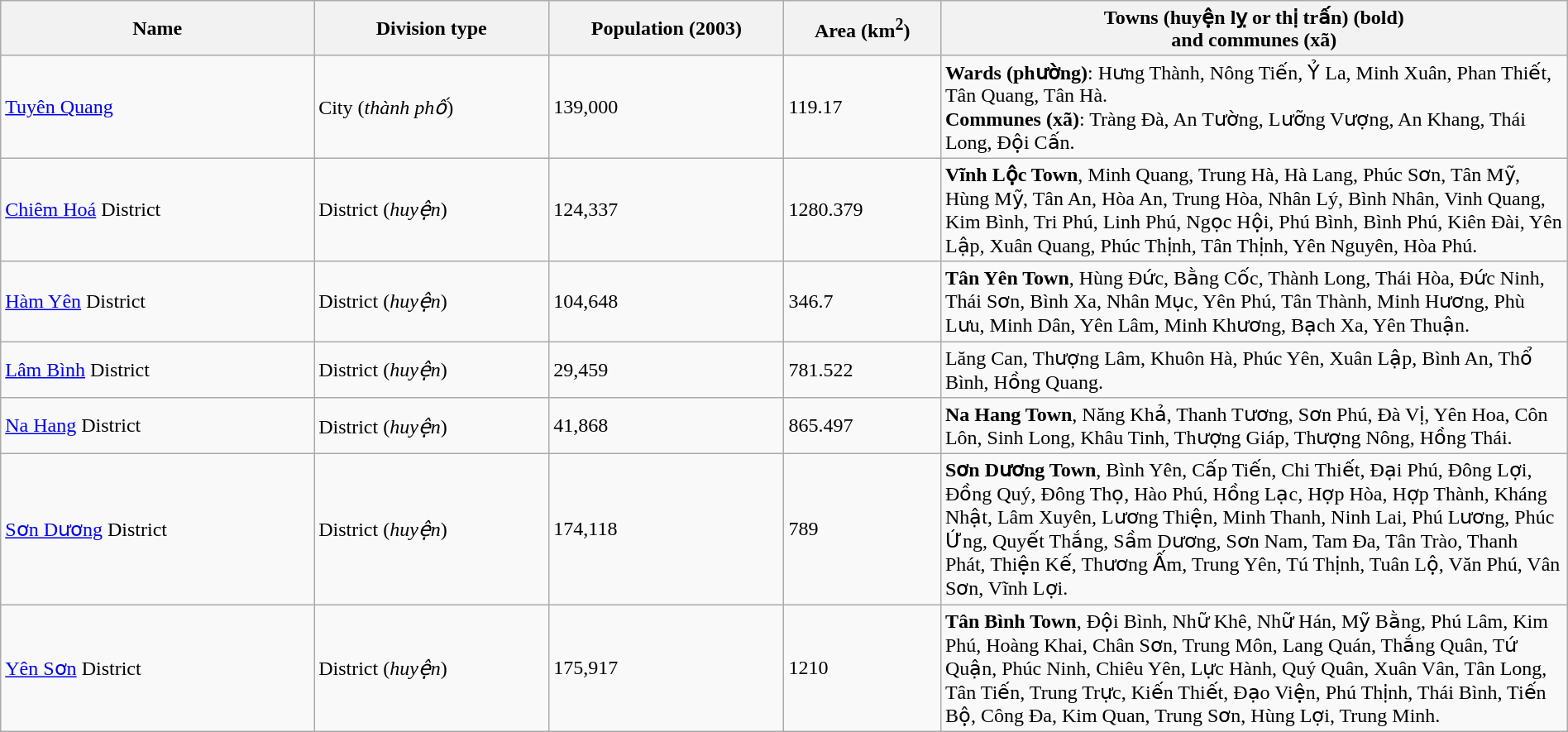<table class="wikitable" width= "100%">
<tr>
<th width=20%>Name</th>
<th width=15%>Division type</th>
<th width=15%>Population (2003)</th>
<th width=10%>Area (km<sup>2</sup>)</th>
<th width=40%>Towns (huyện lỵ or thị trấn) (bold)<br>and communes (xã)</th>
</tr>
<tr>
<td><a href='#'>Tuyên Quang</a></td>
<td>City  (<em>thành phố</em>)</td>
<td>139,000</td>
<td>119.17 </td>
<td><strong>Wards (phường)</strong>: Hưng Thành, Nông Tiến, Ỷ La, Minh Xuân, Phan Thiết, Tân Quang, Tân Hà.<br><strong>Communes (xã)</strong>: Tràng Đà, An Tường, Lưỡng Vượng, An Khang, Thái Long, Đội Cấn.</td>
</tr>
<tr>
<td><a href='#'>Chiêm Hoá</a> District</td>
<td>District (<em>huyện</em>)</td>
<td>124,337</td>
<td>1280.379</td>
<td><strong>Vĩnh Lộc Town</strong>, Minh Quang, Trung Hà, Hà Lang, Phúc Sơn, Tân Mỹ, Hùng Mỹ, Tân An, Hòa An, Trung Hòa, Nhân Lý, Bình Nhân, Vinh Quang, Kim Bình, Tri Phú, Linh Phú, Ngọc Hội, Phú Bình, Bình Phú, Kiên Đài, Yên Lập, Xuân Quang, Phúc Thịnh, Tân Thịnh, Yên Nguyên, Hòa Phú.</td>
</tr>
<tr>
<td><a href='#'>Hàm Yên</a> District</td>
<td>District (<em>huyện</em>)</td>
<td>104,648</td>
<td>346.7</td>
<td><strong>Tân Yên Town</strong>, Hùng Đức, Bằng Cốc, Thành Long, Thái Hòa, Đức Ninh, Thái Sơn, Bình Xa, Nhân Mục, Yên Phú, Tân Thành, Minh Hương, Phù Lưu, Minh Dân, Yên Lâm, Minh Khương, Bạch Xa, Yên Thuận.</td>
</tr>
<tr>
<td><a href='#'>Lâm Bình</a> District</td>
<td>District (<em>huyện</em>)</td>
<td>29,459</td>
<td>781.522</td>
<td>Lăng Can, Thượng Lâm, Khuôn Hà, Phúc Yên, Xuân Lập, Bình An, Thổ Bình, Hồng Quang.</td>
</tr>
<tr>
<td><a href='#'>Na Hang</a> District</td>
<td>District (<em>huyện</em>)</td>
<td>41,868</td>
<td>865.497</td>
<td><strong>Na Hang Town</strong>, Năng Khả, Thanh Tương, Sơn Phú, Đà Vị, Yên Hoa, Côn Lôn, Sinh Long, Khâu Tinh, Thượng Giáp, Thượng Nông, Hồng Thái.</td>
</tr>
<tr>
<td><a href='#'>Sơn Dương</a> District</td>
<td>District (<em>huyện</em>)</td>
<td>174,118 </td>
<td>789</td>
<td><strong>Sơn Dương Town</strong>, Bình Yên, Cấp Tiến, Chi Thiết, Đại Phú, Đông Lợi, Đồng Quý, Đông Thọ, Hào Phú, Hồng Lạc, Hợp Hòa, Hợp Thành, Kháng Nhật, Lâm Xuyên, Lương Thiện, Minh Thanh, Ninh Lai, Phú Lương, Phúc Ứng, Quyết Thắng, Sầm Dương, Sơn Nam, Tam Đa, Tân Trào, Thanh Phát, Thiện Kế, Thương Ấm, Trung Yên, Tú Thịnh, Tuân Lộ, Văn Phú, Vân Sơn, Vĩnh Lợi.</td>
</tr>
<tr>
<td><a href='#'>Yên Sơn</a> District</td>
<td>District (<em>huyện</em>)</td>
<td>175,917</td>
<td>1210</td>
<td><strong>Tân Bình Town</strong>, Đội Bình, Nhữ Khê, Nhữ Hán, Mỹ Bằng, Phú Lâm, Kim Phú, Hoàng Khai, Chân Sơn, Trung Môn, Lang Quán, Thắng Quân, Tứ Quận, Phúc Ninh, Chiêu Yên, Lực Hành, Quý Quân, Xuân Vân, Tân Long, Tân Tiến, Trung Trực, Kiến Thiết, Đạo Viện, Phú Thịnh, Thái Bình, Tiến Bộ, Công Đa, Kim Quan, Trung Sơn, Hùng Lợi, Trung Minh.</td>
</tr>
</table>
